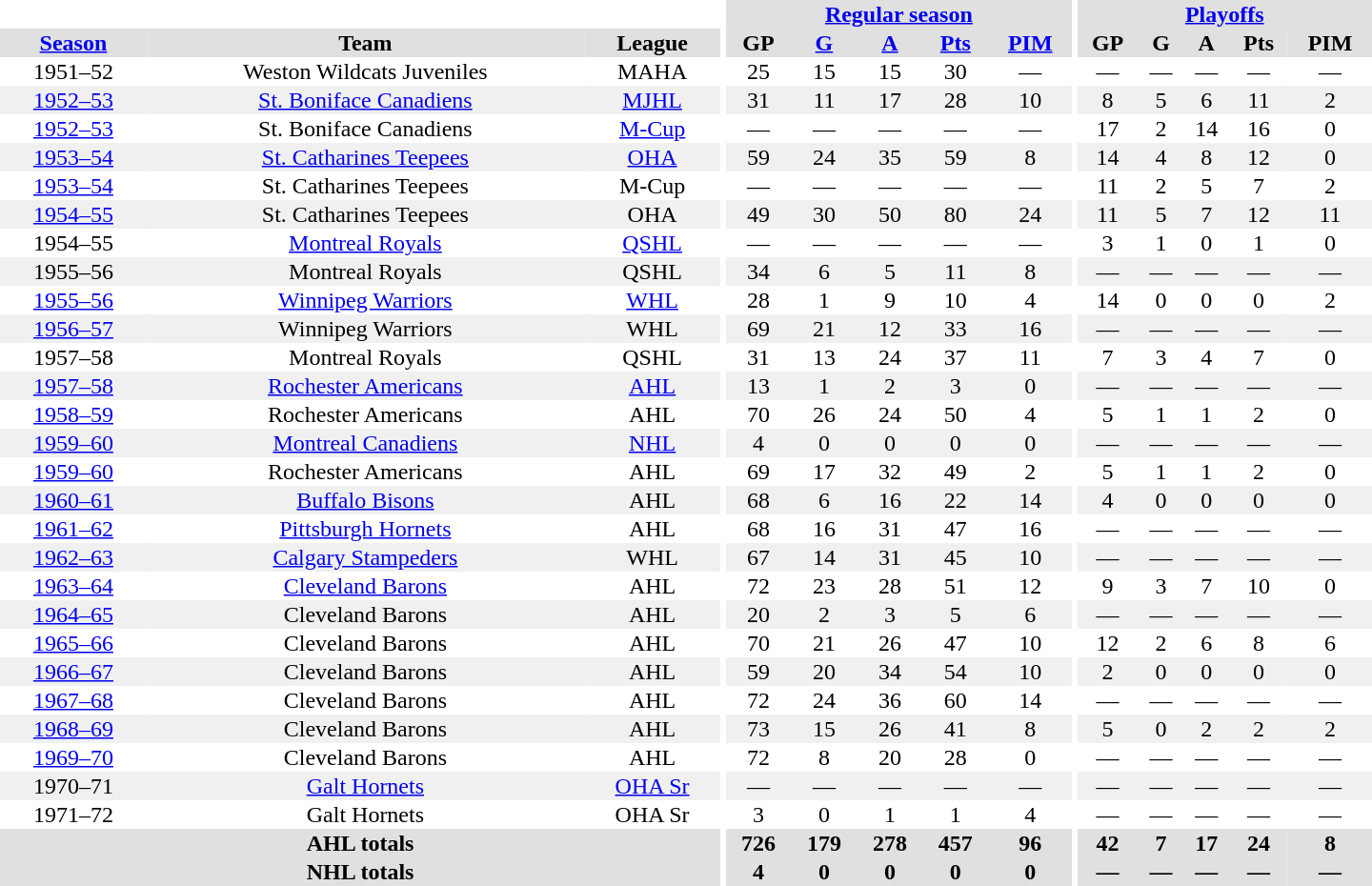<table border="0" cellpadding="1" cellspacing="0" style="text-align:center; width:60em">
<tr bgcolor="#e0e0e0">
<th colspan="3" bgcolor="#ffffff"></th>
<th rowspan="100" bgcolor="#ffffff"></th>
<th colspan="5"><a href='#'>Regular season</a></th>
<th rowspan="100" bgcolor="#ffffff"></th>
<th colspan="5"><a href='#'>Playoffs</a></th>
</tr>
<tr bgcolor="#e0e0e0">
<th><a href='#'>Season</a></th>
<th>Team</th>
<th>League</th>
<th>GP</th>
<th><a href='#'>G</a></th>
<th><a href='#'>A</a></th>
<th><a href='#'>Pts</a></th>
<th><a href='#'>PIM</a></th>
<th>GP</th>
<th>G</th>
<th>A</th>
<th>Pts</th>
<th>PIM</th>
</tr>
<tr>
<td>1951–52</td>
<td>Weston Wildcats Juveniles</td>
<td>MAHA</td>
<td>25</td>
<td>15</td>
<td>15</td>
<td>30</td>
<td>—</td>
<td>—</td>
<td>—</td>
<td>—</td>
<td>—</td>
<td>—</td>
</tr>
<tr bgcolor="#f0f0f0">
<td><a href='#'>1952–53</a></td>
<td><a href='#'>St. Boniface Canadiens</a></td>
<td><a href='#'>MJHL</a></td>
<td>31</td>
<td>11</td>
<td>17</td>
<td>28</td>
<td>10</td>
<td>8</td>
<td>5</td>
<td>6</td>
<td>11</td>
<td>2</td>
</tr>
<tr>
<td><a href='#'>1952–53</a></td>
<td>St. Boniface Canadiens</td>
<td><a href='#'>M-Cup</a></td>
<td>—</td>
<td>—</td>
<td>—</td>
<td>—</td>
<td>—</td>
<td>17</td>
<td>2</td>
<td>14</td>
<td>16</td>
<td>0</td>
</tr>
<tr bgcolor="#f0f0f0">
<td><a href='#'>1953–54</a></td>
<td><a href='#'>St. Catharines Teepees</a></td>
<td><a href='#'>OHA</a></td>
<td>59</td>
<td>24</td>
<td>35</td>
<td>59</td>
<td>8</td>
<td>14</td>
<td>4</td>
<td>8</td>
<td>12</td>
<td>0</td>
</tr>
<tr>
<td><a href='#'>1953–54</a></td>
<td>St. Catharines Teepees</td>
<td>M-Cup</td>
<td>—</td>
<td>—</td>
<td>—</td>
<td>—</td>
<td>—</td>
<td>11</td>
<td>2</td>
<td>5</td>
<td>7</td>
<td>2</td>
</tr>
<tr bgcolor="#f0f0f0">
<td><a href='#'>1954–55</a></td>
<td>St. Catharines Teepees</td>
<td>OHA</td>
<td>49</td>
<td>30</td>
<td>50</td>
<td>80</td>
<td>24</td>
<td>11</td>
<td>5</td>
<td>7</td>
<td>12</td>
<td>11</td>
</tr>
<tr>
<td>1954–55</td>
<td><a href='#'>Montreal Royals</a></td>
<td><a href='#'>QSHL</a></td>
<td>—</td>
<td>—</td>
<td>—</td>
<td>—</td>
<td>—</td>
<td>3</td>
<td>1</td>
<td>0</td>
<td>1</td>
<td>0</td>
</tr>
<tr bgcolor="#f0f0f0">
<td>1955–56</td>
<td>Montreal Royals</td>
<td>QSHL</td>
<td>34</td>
<td>6</td>
<td>5</td>
<td>11</td>
<td>8</td>
<td>—</td>
<td>—</td>
<td>—</td>
<td>—</td>
<td>—</td>
</tr>
<tr>
<td><a href='#'>1955–56</a></td>
<td><a href='#'>Winnipeg Warriors</a></td>
<td><a href='#'>WHL</a></td>
<td>28</td>
<td>1</td>
<td>9</td>
<td>10</td>
<td>4</td>
<td>14</td>
<td>0</td>
<td>0</td>
<td>0</td>
<td>2</td>
</tr>
<tr bgcolor="#f0f0f0">
<td><a href='#'>1956–57</a></td>
<td>Winnipeg Warriors</td>
<td>WHL</td>
<td>69</td>
<td>21</td>
<td>12</td>
<td>33</td>
<td>16</td>
<td>—</td>
<td>—</td>
<td>—</td>
<td>—</td>
<td>—</td>
</tr>
<tr>
<td>1957–58</td>
<td>Montreal Royals</td>
<td>QSHL</td>
<td>31</td>
<td>13</td>
<td>24</td>
<td>37</td>
<td>11</td>
<td>7</td>
<td>3</td>
<td>4</td>
<td>7</td>
<td>0</td>
</tr>
<tr bgcolor="#f0f0f0">
<td><a href='#'>1957–58</a></td>
<td><a href='#'>Rochester Americans</a></td>
<td><a href='#'>AHL</a></td>
<td>13</td>
<td>1</td>
<td>2</td>
<td>3</td>
<td>0</td>
<td>—</td>
<td>—</td>
<td>—</td>
<td>—</td>
<td>—</td>
</tr>
<tr>
<td><a href='#'>1958–59</a></td>
<td>Rochester Americans</td>
<td>AHL</td>
<td>70</td>
<td>26</td>
<td>24</td>
<td>50</td>
<td>4</td>
<td>5</td>
<td>1</td>
<td>1</td>
<td>2</td>
<td>0</td>
</tr>
<tr bgcolor="#f0f0f0">
<td><a href='#'>1959–60</a></td>
<td><a href='#'>Montreal Canadiens</a></td>
<td><a href='#'>NHL</a></td>
<td>4</td>
<td>0</td>
<td>0</td>
<td>0</td>
<td>0</td>
<td>—</td>
<td>—</td>
<td>—</td>
<td>—</td>
<td>—</td>
</tr>
<tr>
<td><a href='#'>1959–60</a></td>
<td>Rochester Americans</td>
<td>AHL</td>
<td>69</td>
<td>17</td>
<td>32</td>
<td>49</td>
<td>2</td>
<td>5</td>
<td>1</td>
<td>1</td>
<td>2</td>
<td>0</td>
</tr>
<tr bgcolor="#f0f0f0">
<td><a href='#'>1960–61</a></td>
<td><a href='#'>Buffalo Bisons</a></td>
<td>AHL</td>
<td>68</td>
<td>6</td>
<td>16</td>
<td>22</td>
<td>14</td>
<td>4</td>
<td>0</td>
<td>0</td>
<td>0</td>
<td>0</td>
</tr>
<tr>
<td><a href='#'>1961–62</a></td>
<td><a href='#'>Pittsburgh Hornets</a></td>
<td>AHL</td>
<td>68</td>
<td>16</td>
<td>31</td>
<td>47</td>
<td>16</td>
<td>—</td>
<td>—</td>
<td>—</td>
<td>—</td>
<td>—</td>
</tr>
<tr bgcolor="#f0f0f0">
<td><a href='#'>1962–63</a></td>
<td><a href='#'>Calgary Stampeders</a></td>
<td>WHL</td>
<td>67</td>
<td>14</td>
<td>31</td>
<td>45</td>
<td>10</td>
<td>—</td>
<td>—</td>
<td>—</td>
<td>—</td>
<td>—</td>
</tr>
<tr>
<td><a href='#'>1963–64</a></td>
<td><a href='#'>Cleveland Barons</a></td>
<td>AHL</td>
<td>72</td>
<td>23</td>
<td>28</td>
<td>51</td>
<td>12</td>
<td>9</td>
<td>3</td>
<td>7</td>
<td>10</td>
<td>0</td>
</tr>
<tr bgcolor="#f0f0f0">
<td><a href='#'>1964–65</a></td>
<td>Cleveland Barons</td>
<td>AHL</td>
<td>20</td>
<td>2</td>
<td>3</td>
<td>5</td>
<td>6</td>
<td>—</td>
<td>—</td>
<td>—</td>
<td>—</td>
<td>—</td>
</tr>
<tr>
<td><a href='#'>1965–66</a></td>
<td>Cleveland Barons</td>
<td>AHL</td>
<td>70</td>
<td>21</td>
<td>26</td>
<td>47</td>
<td>10</td>
<td>12</td>
<td>2</td>
<td>6</td>
<td>8</td>
<td>6</td>
</tr>
<tr bgcolor="#f0f0f0">
<td><a href='#'>1966–67</a></td>
<td>Cleveland Barons</td>
<td>AHL</td>
<td>59</td>
<td>20</td>
<td>34</td>
<td>54</td>
<td>10</td>
<td>2</td>
<td>0</td>
<td>0</td>
<td>0</td>
<td>0</td>
</tr>
<tr>
<td><a href='#'>1967–68</a></td>
<td>Cleveland Barons</td>
<td>AHL</td>
<td>72</td>
<td>24</td>
<td>36</td>
<td>60</td>
<td>14</td>
<td>—</td>
<td>—</td>
<td>—</td>
<td>—</td>
<td>—</td>
</tr>
<tr bgcolor="#f0f0f0">
<td><a href='#'>1968–69</a></td>
<td>Cleveland Barons</td>
<td>AHL</td>
<td>73</td>
<td>15</td>
<td>26</td>
<td>41</td>
<td>8</td>
<td>5</td>
<td>0</td>
<td>2</td>
<td>2</td>
<td>2</td>
</tr>
<tr>
<td><a href='#'>1969–70</a></td>
<td>Cleveland Barons</td>
<td>AHL</td>
<td>72</td>
<td>8</td>
<td>20</td>
<td>28</td>
<td>0</td>
<td>—</td>
<td>—</td>
<td>—</td>
<td>—</td>
<td>—</td>
</tr>
<tr bgcolor="#f0f0f0">
<td>1970–71</td>
<td><a href='#'>Galt Hornets</a></td>
<td><a href='#'>OHA Sr</a></td>
<td>—</td>
<td>—</td>
<td>—</td>
<td>—</td>
<td>—</td>
<td>—</td>
<td>—</td>
<td>—</td>
<td>—</td>
<td>—</td>
</tr>
<tr>
<td>1971–72</td>
<td>Galt Hornets</td>
<td>OHA Sr</td>
<td>3</td>
<td>0</td>
<td>1</td>
<td>1</td>
<td>4</td>
<td>—</td>
<td>—</td>
<td>—</td>
<td>—</td>
<td>—</td>
</tr>
<tr bgcolor="#e0e0e0">
<th colspan="3">AHL totals</th>
<th>726</th>
<th>179</th>
<th>278</th>
<th>457</th>
<th>96</th>
<th>42</th>
<th>7</th>
<th>17</th>
<th>24</th>
<th>8</th>
</tr>
<tr bgcolor="#e0e0e0">
<th colspan="3">NHL totals</th>
<th>4</th>
<th>0</th>
<th>0</th>
<th>0</th>
<th>0</th>
<th>—</th>
<th>—</th>
<th>—</th>
<th>—</th>
<th>—</th>
</tr>
</table>
